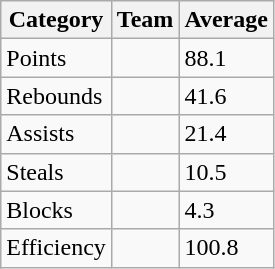<table class=wikitable>
<tr>
<th>Category</th>
<th>Team</th>
<th>Average</th>
</tr>
<tr>
<td>Points</td>
<td></td>
<td>88.1</td>
</tr>
<tr>
<td>Rebounds</td>
<td></td>
<td>41.6</td>
</tr>
<tr>
<td>Assists</td>
<td></td>
<td>21.4</td>
</tr>
<tr>
<td>Steals</td>
<td></td>
<td>10.5</td>
</tr>
<tr>
<td>Blocks</td>
<td></td>
<td>4.3</td>
</tr>
<tr>
<td>Efficiency</td>
<td></td>
<td>100.8</td>
</tr>
</table>
